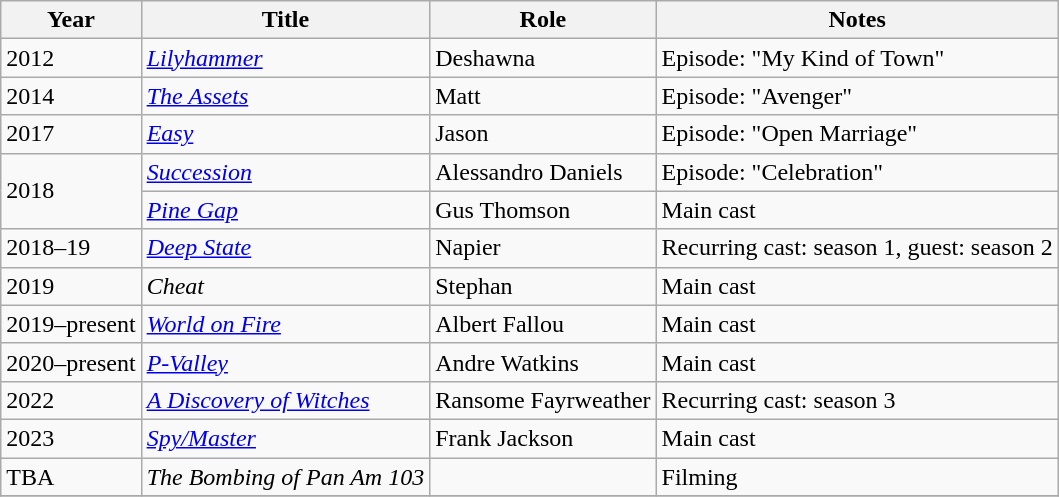<table class="wikitable">
<tr>
<th>Year</th>
<th>Title</th>
<th>Role</th>
<th>Notes</th>
</tr>
<tr>
<td>2012</td>
<td><em><a href='#'>Lilyhammer</a></em></td>
<td>Deshawna</td>
<td>Episode: "My Kind of Town"</td>
</tr>
<tr>
<td>2014</td>
<td><em><a href='#'>The Assets</a></em></td>
<td>Matt</td>
<td>Episode: "Avenger"</td>
</tr>
<tr>
<td>2017</td>
<td><em><a href='#'>Easy</a></em></td>
<td>Jason</td>
<td>Episode: "Open Marriage"</td>
</tr>
<tr>
<td rowspan="2">2018</td>
<td><em><a href='#'>Succession</a></em></td>
<td>Alessandro Daniels</td>
<td>Episode: "Celebration"</td>
</tr>
<tr>
<td><em><a href='#'>Pine Gap</a></em></td>
<td>Gus Thomson</td>
<td>Main cast</td>
</tr>
<tr>
<td>2018–19</td>
<td><em><a href='#'>Deep State</a></em></td>
<td>Napier</td>
<td>Recurring cast: season 1, guest: season 2</td>
</tr>
<tr>
<td>2019</td>
<td><em>Cheat</em></td>
<td>Stephan</td>
<td>Main cast</td>
</tr>
<tr>
<td>2019–present</td>
<td><em><a href='#'>World on Fire</a></em></td>
<td>Albert Fallou</td>
<td>Main cast</td>
</tr>
<tr>
<td>2020–present</td>
<td><em><a href='#'>P-Valley</a></em></td>
<td>Andre Watkins</td>
<td>Main cast</td>
</tr>
<tr>
<td>2022</td>
<td><em><a href='#'>A Discovery of Witches</a></em></td>
<td>Ransome Fayrweather</td>
<td>Recurring cast: season 3</td>
</tr>
<tr>
<td>2023</td>
<td><em><a href='#'>Spy/Master</a></em></td>
<td>Frank Jackson</td>
<td>Main cast</td>
</tr>
<tr>
<td>TBA</td>
<td><em>The Bombing of Pan Am 103</em></td>
<td></td>
<td>Filming</td>
</tr>
<tr>
</tr>
</table>
